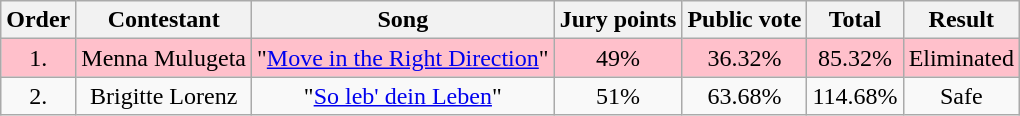<table class="wikitable sortable" style="text-align: center; width: auto;">
<tr class="hintergrundfarbe5">
<th>Order</th>
<th>Contestant</th>
<th>Song</th>
<th>Jury points</th>
<th>Public vote</th>
<th>Total</th>
<th>Result</th>
</tr>
<tr bgcolor=pink>
<td>1.</td>
<td>Menna Mulugeta</td>
<td>"<a href='#'>Move in the Right Direction</a>"</td>
<td>49%</td>
<td>36.32%</td>
<td>85.32%</td>
<td>Eliminated</td>
</tr>
<tr>
<td>2.</td>
<td>Brigitte Lorenz</td>
<td>"<a href='#'>So leb' dein Leben</a>"</td>
<td>51%</td>
<td>63.68%</td>
<td>114.68%</td>
<td>Safe</td>
</tr>
</table>
